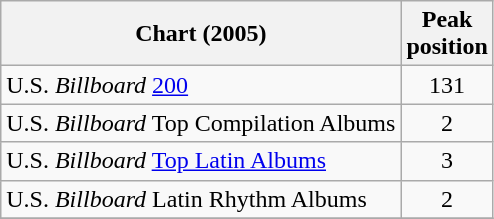<table class="wikitable">
<tr>
<th>Chart (2005)</th>
<th>Peak<br>position</th>
</tr>
<tr>
<td>U.S. <em>Billboard</em> <a href='#'>200</a></td>
<td align="center">131</td>
</tr>
<tr>
<td>U.S. <em>Billboard</em> Top Compilation Albums</td>
<td align="center">2</td>
</tr>
<tr>
<td>U.S. <em>Billboard</em> <a href='#'>Top Latin Albums</a></td>
<td align="center">3</td>
</tr>
<tr>
<td>U.S. <em>Billboard</em> Latin Rhythm Albums</td>
<td align="center">2</td>
</tr>
<tr>
</tr>
</table>
